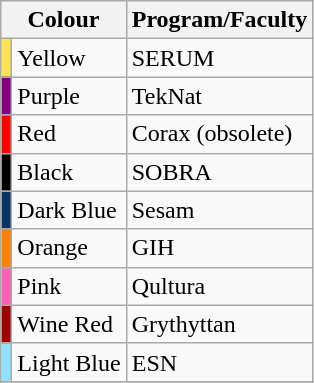<table class=wikitable>
<tr>
<th colspan=2>Colour</th>
<th>Program/Faculty</th>
</tr>
<tr>
<td style="background:#FFE254"></td>
<td>Yellow</td>
<td>SERUM</td>
</tr>
<tr>
<td style="background:purple"></td>
<td>Purple</td>
<td>TekNat</td>
</tr>
<tr>
<td style="background:#FF0000"></td>
<td>Red</td>
<td>Corax (obsolete)</td>
</tr>
<tr>
<td style="background:#000000"></td>
<td>Black</td>
<td>SOBRA</td>
</tr>
<tr>
<td style="background:#053464"></td>
<td>Dark Blue</td>
<td>Sesam</td>
</tr>
<tr>
<td style="background:#FF8103"></td>
<td>Orange</td>
<td>GIH</td>
</tr>
<tr>
<td style="background:#FC60B6"></td>
<td>Pink</td>
<td>Qultura</td>
</tr>
<tr>
<td style="background:#A00000"></td>
<td>Wine Red</td>
<td>Grythyttan</td>
</tr>
<tr>
<td style="background:#90E1FF"></td>
<td>Light Blue</td>
<td>ESN</td>
</tr>
<tr>
</tr>
</table>
